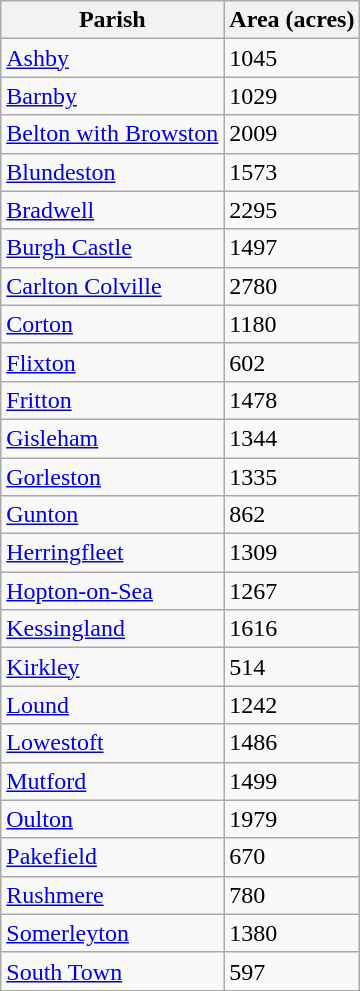<table class="sortable wikitable vatop" style=" margin-right:2em;">
<tr>
<th>Parish</th>
<th>Area (acres)</th>
</tr>
<tr>
<td><a href='#'>Ashby</a></td>
<td>1045</td>
</tr>
<tr>
<td><a href='#'>Barnby</a></td>
<td>1029</td>
</tr>
<tr>
<td><a href='#'>Belton with Browston</a></td>
<td>2009</td>
</tr>
<tr>
<td><a href='#'>Blundeston</a></td>
<td>1573</td>
</tr>
<tr>
<td><a href='#'>Bradwell</a></td>
<td>2295</td>
</tr>
<tr>
<td><a href='#'>Burgh Castle</a></td>
<td>1497</td>
</tr>
<tr>
<td><a href='#'>Carlton Colville</a></td>
<td>2780</td>
</tr>
<tr>
<td><a href='#'>Corton</a></td>
<td>1180</td>
</tr>
<tr>
<td><a href='#'>Flixton</a></td>
<td>602</td>
</tr>
<tr>
<td><a href='#'>Fritton</a></td>
<td>1478</td>
</tr>
<tr>
<td><a href='#'>Gisleham</a></td>
<td>1344</td>
</tr>
<tr>
<td><a href='#'>Gorleston</a></td>
<td>1335</td>
</tr>
<tr>
<td><a href='#'>Gunton</a></td>
<td>862</td>
</tr>
<tr>
<td><a href='#'>Herringfleet</a></td>
<td>1309</td>
</tr>
<tr>
<td><a href='#'>Hopton-on-Sea</a></td>
<td>1267</td>
</tr>
<tr>
<td><a href='#'>Kessingland</a></td>
<td>1616</td>
</tr>
<tr>
<td><a href='#'>Kirkley</a></td>
<td>514</td>
</tr>
<tr>
<td><a href='#'>Lound</a></td>
<td>1242</td>
</tr>
<tr>
<td><a href='#'>Lowestoft</a></td>
<td>1486</td>
</tr>
<tr>
<td><a href='#'>Mutford</a></td>
<td>1499</td>
</tr>
<tr>
<td><a href='#'>Oulton</a></td>
<td>1979</td>
</tr>
<tr>
<td><a href='#'>Pakefield</a></td>
<td>670</td>
</tr>
<tr>
<td><a href='#'>Rushmere</a></td>
<td>780</td>
</tr>
<tr>
<td><a href='#'>Somerleyton</a></td>
<td>1380</td>
</tr>
<tr>
<td><a href='#'>South Town</a></td>
<td>597</td>
</tr>
</table>
